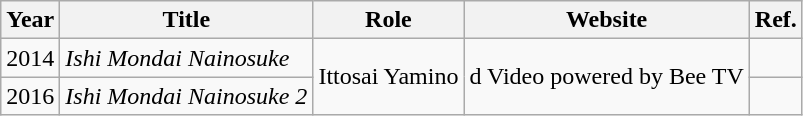<table class="wikitable">
<tr>
<th>Year</th>
<th>Title</th>
<th>Role</th>
<th>Website</th>
<th>Ref.</th>
</tr>
<tr>
<td>2014</td>
<td><em>Ishi Mondai Nainosuke</em></td>
<td rowspan="2">Ittosai Yamino</td>
<td rowspan="2">d Video powered by Bee TV</td>
<td></td>
</tr>
<tr>
<td>2016</td>
<td><em>Ishi Mondai Nainosuke 2</em></td>
<td></td>
</tr>
</table>
